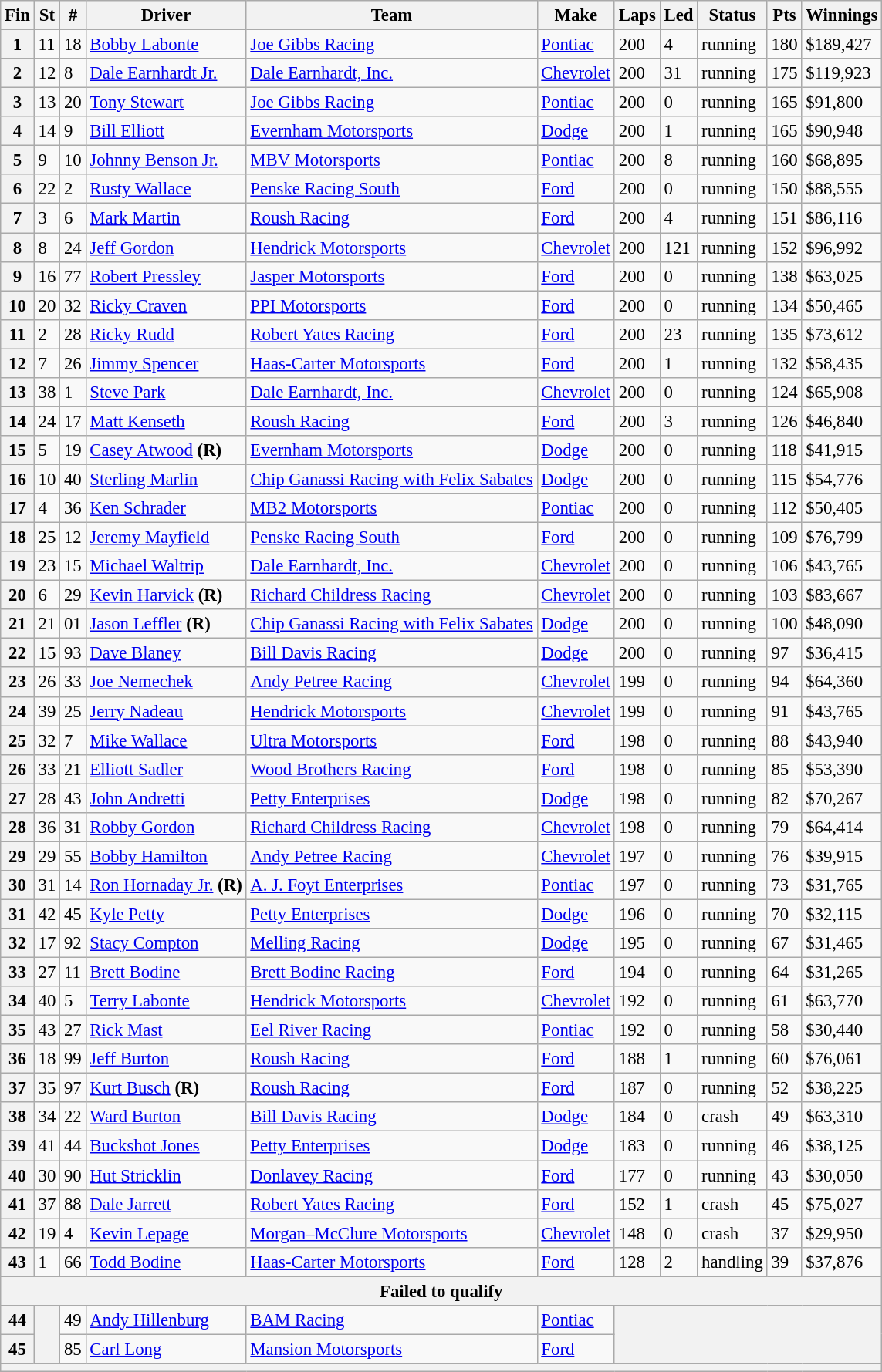<table class="wikitable" style="font-size:95%">
<tr>
<th>Fin</th>
<th>St</th>
<th>#</th>
<th>Driver</th>
<th>Team</th>
<th>Make</th>
<th>Laps</th>
<th>Led</th>
<th>Status</th>
<th>Pts</th>
<th>Winnings</th>
</tr>
<tr>
<th>1</th>
<td>11</td>
<td>18</td>
<td><a href='#'>Bobby Labonte</a></td>
<td><a href='#'>Joe Gibbs Racing</a></td>
<td><a href='#'>Pontiac</a></td>
<td>200</td>
<td>4</td>
<td>running</td>
<td>180</td>
<td>$189,427</td>
</tr>
<tr>
<th>2</th>
<td>12</td>
<td>8</td>
<td><a href='#'>Dale Earnhardt Jr.</a></td>
<td><a href='#'>Dale Earnhardt, Inc.</a></td>
<td><a href='#'>Chevrolet</a></td>
<td>200</td>
<td>31</td>
<td>running</td>
<td>175</td>
<td>$119,923</td>
</tr>
<tr>
<th>3</th>
<td>13</td>
<td>20</td>
<td><a href='#'>Tony Stewart</a></td>
<td><a href='#'>Joe Gibbs Racing</a></td>
<td><a href='#'>Pontiac</a></td>
<td>200</td>
<td>0</td>
<td>running</td>
<td>165</td>
<td>$91,800</td>
</tr>
<tr>
<th>4</th>
<td>14</td>
<td>9</td>
<td><a href='#'>Bill Elliott</a></td>
<td><a href='#'>Evernham Motorsports</a></td>
<td><a href='#'>Dodge</a></td>
<td>200</td>
<td>1</td>
<td>running</td>
<td>165</td>
<td>$90,948</td>
</tr>
<tr>
<th>5</th>
<td>9</td>
<td>10</td>
<td><a href='#'>Johnny Benson Jr.</a></td>
<td><a href='#'>MBV Motorsports</a></td>
<td><a href='#'>Pontiac</a></td>
<td>200</td>
<td>8</td>
<td>running</td>
<td>160</td>
<td>$68,895</td>
</tr>
<tr>
<th>6</th>
<td>22</td>
<td>2</td>
<td><a href='#'>Rusty Wallace</a></td>
<td><a href='#'>Penske Racing South</a></td>
<td><a href='#'>Ford</a></td>
<td>200</td>
<td>0</td>
<td>running</td>
<td>150</td>
<td>$88,555</td>
</tr>
<tr>
<th>7</th>
<td>3</td>
<td>6</td>
<td><a href='#'>Mark Martin</a></td>
<td><a href='#'>Roush Racing</a></td>
<td><a href='#'>Ford</a></td>
<td>200</td>
<td>4</td>
<td>running</td>
<td>151</td>
<td>$86,116</td>
</tr>
<tr>
<th>8</th>
<td>8</td>
<td>24</td>
<td><a href='#'>Jeff Gordon</a></td>
<td><a href='#'>Hendrick Motorsports</a></td>
<td><a href='#'>Chevrolet</a></td>
<td>200</td>
<td>121</td>
<td>running</td>
<td>152</td>
<td>$96,992</td>
</tr>
<tr>
<th>9</th>
<td>16</td>
<td>77</td>
<td><a href='#'>Robert Pressley</a></td>
<td><a href='#'>Jasper Motorsports</a></td>
<td><a href='#'>Ford</a></td>
<td>200</td>
<td>0</td>
<td>running</td>
<td>138</td>
<td>$63,025</td>
</tr>
<tr>
<th>10</th>
<td>20</td>
<td>32</td>
<td><a href='#'>Ricky Craven</a></td>
<td><a href='#'>PPI Motorsports</a></td>
<td><a href='#'>Ford</a></td>
<td>200</td>
<td>0</td>
<td>running</td>
<td>134</td>
<td>$50,465</td>
</tr>
<tr>
<th>11</th>
<td>2</td>
<td>28</td>
<td><a href='#'>Ricky Rudd</a></td>
<td><a href='#'>Robert Yates Racing</a></td>
<td><a href='#'>Ford</a></td>
<td>200</td>
<td>23</td>
<td>running</td>
<td>135</td>
<td>$73,612</td>
</tr>
<tr>
<th>12</th>
<td>7</td>
<td>26</td>
<td><a href='#'>Jimmy Spencer</a></td>
<td><a href='#'>Haas-Carter Motorsports</a></td>
<td><a href='#'>Ford</a></td>
<td>200</td>
<td>1</td>
<td>running</td>
<td>132</td>
<td>$58,435</td>
</tr>
<tr>
<th>13</th>
<td>38</td>
<td>1</td>
<td><a href='#'>Steve Park</a></td>
<td><a href='#'>Dale Earnhardt, Inc.</a></td>
<td><a href='#'>Chevrolet</a></td>
<td>200</td>
<td>0</td>
<td>running</td>
<td>124</td>
<td>$65,908</td>
</tr>
<tr>
<th>14</th>
<td>24</td>
<td>17</td>
<td><a href='#'>Matt Kenseth</a></td>
<td><a href='#'>Roush Racing</a></td>
<td><a href='#'>Ford</a></td>
<td>200</td>
<td>3</td>
<td>running</td>
<td>126</td>
<td>$46,840</td>
</tr>
<tr>
<th>15</th>
<td>5</td>
<td>19</td>
<td><a href='#'>Casey Atwood</a> <strong>(R)</strong></td>
<td><a href='#'>Evernham Motorsports</a></td>
<td><a href='#'>Dodge</a></td>
<td>200</td>
<td>0</td>
<td>running</td>
<td>118</td>
<td>$41,915</td>
</tr>
<tr>
<th>16</th>
<td>10</td>
<td>40</td>
<td><a href='#'>Sterling Marlin</a></td>
<td><a href='#'>Chip Ganassi Racing with Felix Sabates</a></td>
<td><a href='#'>Dodge</a></td>
<td>200</td>
<td>0</td>
<td>running</td>
<td>115</td>
<td>$54,776</td>
</tr>
<tr>
<th>17</th>
<td>4</td>
<td>36</td>
<td><a href='#'>Ken Schrader</a></td>
<td><a href='#'>MB2 Motorsports</a></td>
<td><a href='#'>Pontiac</a></td>
<td>200</td>
<td>0</td>
<td>running</td>
<td>112</td>
<td>$50,405</td>
</tr>
<tr>
<th>18</th>
<td>25</td>
<td>12</td>
<td><a href='#'>Jeremy Mayfield</a></td>
<td><a href='#'>Penske Racing South</a></td>
<td><a href='#'>Ford</a></td>
<td>200</td>
<td>0</td>
<td>running</td>
<td>109</td>
<td>$76,799</td>
</tr>
<tr>
<th>19</th>
<td>23</td>
<td>15</td>
<td><a href='#'>Michael Waltrip</a></td>
<td><a href='#'>Dale Earnhardt, Inc.</a></td>
<td><a href='#'>Chevrolet</a></td>
<td>200</td>
<td>0</td>
<td>running</td>
<td>106</td>
<td>$43,765</td>
</tr>
<tr>
<th>20</th>
<td>6</td>
<td>29</td>
<td><a href='#'>Kevin Harvick</a> <strong>(R)</strong></td>
<td><a href='#'>Richard Childress Racing</a></td>
<td><a href='#'>Chevrolet</a></td>
<td>200</td>
<td>0</td>
<td>running</td>
<td>103</td>
<td>$83,667</td>
</tr>
<tr>
<th>21</th>
<td>21</td>
<td>01</td>
<td><a href='#'>Jason Leffler</a> <strong>(R)</strong></td>
<td><a href='#'>Chip Ganassi Racing with Felix Sabates</a></td>
<td><a href='#'>Dodge</a></td>
<td>200</td>
<td>0</td>
<td>running</td>
<td>100</td>
<td>$48,090</td>
</tr>
<tr>
<th>22</th>
<td>15</td>
<td>93</td>
<td><a href='#'>Dave Blaney</a></td>
<td><a href='#'>Bill Davis Racing</a></td>
<td><a href='#'>Dodge</a></td>
<td>200</td>
<td>0</td>
<td>running</td>
<td>97</td>
<td>$36,415</td>
</tr>
<tr>
<th>23</th>
<td>26</td>
<td>33</td>
<td><a href='#'>Joe Nemechek</a></td>
<td><a href='#'>Andy Petree Racing</a></td>
<td><a href='#'>Chevrolet</a></td>
<td>199</td>
<td>0</td>
<td>running</td>
<td>94</td>
<td>$64,360</td>
</tr>
<tr>
<th>24</th>
<td>39</td>
<td>25</td>
<td><a href='#'>Jerry Nadeau</a></td>
<td><a href='#'>Hendrick Motorsports</a></td>
<td><a href='#'>Chevrolet</a></td>
<td>199</td>
<td>0</td>
<td>running</td>
<td>91</td>
<td>$43,765</td>
</tr>
<tr>
<th>25</th>
<td>32</td>
<td>7</td>
<td><a href='#'>Mike Wallace</a></td>
<td><a href='#'>Ultra Motorsports</a></td>
<td><a href='#'>Ford</a></td>
<td>198</td>
<td>0</td>
<td>running</td>
<td>88</td>
<td>$43,940</td>
</tr>
<tr>
<th>26</th>
<td>33</td>
<td>21</td>
<td><a href='#'>Elliott Sadler</a></td>
<td><a href='#'>Wood Brothers Racing</a></td>
<td><a href='#'>Ford</a></td>
<td>198</td>
<td>0</td>
<td>running</td>
<td>85</td>
<td>$53,390</td>
</tr>
<tr>
<th>27</th>
<td>28</td>
<td>43</td>
<td><a href='#'>John Andretti</a></td>
<td><a href='#'>Petty Enterprises</a></td>
<td><a href='#'>Dodge</a></td>
<td>198</td>
<td>0</td>
<td>running</td>
<td>82</td>
<td>$70,267</td>
</tr>
<tr>
<th>28</th>
<td>36</td>
<td>31</td>
<td><a href='#'>Robby Gordon</a></td>
<td><a href='#'>Richard Childress Racing</a></td>
<td><a href='#'>Chevrolet</a></td>
<td>198</td>
<td>0</td>
<td>running</td>
<td>79</td>
<td>$64,414</td>
</tr>
<tr>
<th>29</th>
<td>29</td>
<td>55</td>
<td><a href='#'>Bobby Hamilton</a></td>
<td><a href='#'>Andy Petree Racing</a></td>
<td><a href='#'>Chevrolet</a></td>
<td>197</td>
<td>0</td>
<td>running</td>
<td>76</td>
<td>$39,915</td>
</tr>
<tr>
<th>30</th>
<td>31</td>
<td>14</td>
<td><a href='#'>Ron Hornaday Jr.</a> <strong>(R)</strong></td>
<td><a href='#'>A. J. Foyt Enterprises</a></td>
<td><a href='#'>Pontiac</a></td>
<td>197</td>
<td>0</td>
<td>running</td>
<td>73</td>
<td>$31,765</td>
</tr>
<tr>
<th>31</th>
<td>42</td>
<td>45</td>
<td><a href='#'>Kyle Petty</a></td>
<td><a href='#'>Petty Enterprises</a></td>
<td><a href='#'>Dodge</a></td>
<td>196</td>
<td>0</td>
<td>running</td>
<td>70</td>
<td>$32,115</td>
</tr>
<tr>
<th>32</th>
<td>17</td>
<td>92</td>
<td><a href='#'>Stacy Compton</a></td>
<td><a href='#'>Melling Racing</a></td>
<td><a href='#'>Dodge</a></td>
<td>195</td>
<td>0</td>
<td>running</td>
<td>67</td>
<td>$31,465</td>
</tr>
<tr>
<th>33</th>
<td>27</td>
<td>11</td>
<td><a href='#'>Brett Bodine</a></td>
<td><a href='#'>Brett Bodine Racing</a></td>
<td><a href='#'>Ford</a></td>
<td>194</td>
<td>0</td>
<td>running</td>
<td>64</td>
<td>$31,265</td>
</tr>
<tr>
<th>34</th>
<td>40</td>
<td>5</td>
<td><a href='#'>Terry Labonte</a></td>
<td><a href='#'>Hendrick Motorsports</a></td>
<td><a href='#'>Chevrolet</a></td>
<td>192</td>
<td>0</td>
<td>running</td>
<td>61</td>
<td>$63,770</td>
</tr>
<tr>
<th>35</th>
<td>43</td>
<td>27</td>
<td><a href='#'>Rick Mast</a></td>
<td><a href='#'>Eel River Racing</a></td>
<td><a href='#'>Pontiac</a></td>
<td>192</td>
<td>0</td>
<td>running</td>
<td>58</td>
<td>$30,440</td>
</tr>
<tr>
<th>36</th>
<td>18</td>
<td>99</td>
<td><a href='#'>Jeff Burton</a></td>
<td><a href='#'>Roush Racing</a></td>
<td><a href='#'>Ford</a></td>
<td>188</td>
<td>1</td>
<td>running</td>
<td>60</td>
<td>$76,061</td>
</tr>
<tr>
<th>37</th>
<td>35</td>
<td>97</td>
<td><a href='#'>Kurt Busch</a> <strong>(R)</strong></td>
<td><a href='#'>Roush Racing</a></td>
<td><a href='#'>Ford</a></td>
<td>187</td>
<td>0</td>
<td>running</td>
<td>52</td>
<td>$38,225</td>
</tr>
<tr>
<th>38</th>
<td>34</td>
<td>22</td>
<td><a href='#'>Ward Burton</a></td>
<td><a href='#'>Bill Davis Racing</a></td>
<td><a href='#'>Dodge</a></td>
<td>184</td>
<td>0</td>
<td>crash</td>
<td>49</td>
<td>$63,310</td>
</tr>
<tr>
<th>39</th>
<td>41</td>
<td>44</td>
<td><a href='#'>Buckshot Jones</a></td>
<td><a href='#'>Petty Enterprises</a></td>
<td><a href='#'>Dodge</a></td>
<td>183</td>
<td>0</td>
<td>running</td>
<td>46</td>
<td>$38,125</td>
</tr>
<tr>
<th>40</th>
<td>30</td>
<td>90</td>
<td><a href='#'>Hut Stricklin</a></td>
<td><a href='#'>Donlavey Racing</a></td>
<td><a href='#'>Ford</a></td>
<td>177</td>
<td>0</td>
<td>running</td>
<td>43</td>
<td>$30,050</td>
</tr>
<tr>
<th>41</th>
<td>37</td>
<td>88</td>
<td><a href='#'>Dale Jarrett</a></td>
<td><a href='#'>Robert Yates Racing</a></td>
<td><a href='#'>Ford</a></td>
<td>152</td>
<td>1</td>
<td>crash</td>
<td>45</td>
<td>$75,027</td>
</tr>
<tr>
<th>42</th>
<td>19</td>
<td>4</td>
<td><a href='#'>Kevin Lepage</a></td>
<td><a href='#'>Morgan–McClure Motorsports</a></td>
<td><a href='#'>Chevrolet</a></td>
<td>148</td>
<td>0</td>
<td>crash</td>
<td>37</td>
<td>$29,950</td>
</tr>
<tr>
<th>43</th>
<td>1</td>
<td>66</td>
<td><a href='#'>Todd Bodine</a></td>
<td><a href='#'>Haas-Carter Motorsports</a></td>
<td><a href='#'>Ford</a></td>
<td>128</td>
<td>2</td>
<td>handling</td>
<td>39</td>
<td>$37,876</td>
</tr>
<tr>
<th colspan="11">Failed to qualify</th>
</tr>
<tr>
<th>44</th>
<th rowspan="2"></th>
<td>49</td>
<td><a href='#'>Andy Hillenburg</a></td>
<td><a href='#'>BAM Racing</a></td>
<td><a href='#'>Pontiac</a></td>
<th colspan="5" rowspan="2"></th>
</tr>
<tr>
<th>45</th>
<td>85</td>
<td><a href='#'>Carl Long</a></td>
<td><a href='#'>Mansion Motorsports</a></td>
<td><a href='#'>Ford</a></td>
</tr>
<tr>
<th colspan="11"></th>
</tr>
</table>
